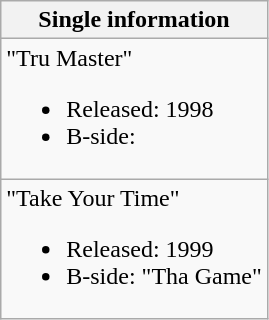<table class="wikitable">
<tr>
<th>Single information</th>
</tr>
<tr>
<td>"Tru Master"<br><ul><li>Released: 1998</li><li>B-side:</li></ul></td>
</tr>
<tr>
<td>"Take Your Time"<br><ul><li>Released: 1999</li><li>B-side: "Tha Game"</li></ul></td>
</tr>
</table>
